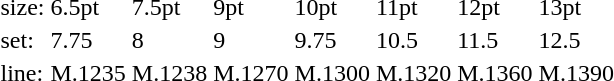<table style="margin-left:40px;">
<tr>
<td>size:</td>
<td>6.5pt</td>
<td>7.5pt</td>
<td>9pt</td>
<td>10pt</td>
<td>11pt</td>
<td>12pt</td>
<td>13pt</td>
</tr>
<tr>
<td>set:</td>
<td>7.75</td>
<td>8</td>
<td>9</td>
<td>9.75</td>
<td>10.5</td>
<td>11.5</td>
<td>12.5</td>
</tr>
<tr>
<td>line:</td>
<td>M.1235</td>
<td>M.1238</td>
<td>M.1270</td>
<td>M.1300</td>
<td>M.1320</td>
<td>M.1360</td>
<td>M.1390</td>
</tr>
</table>
